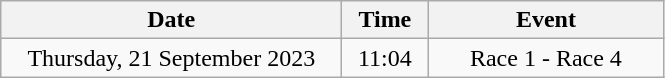<table class = "wikitable" style="text-align:center;">
<tr>
<th width=220>Date</th>
<th width=50>Time</th>
<th width=150>Event</th>
</tr>
<tr>
<td>Thursday, 21 September 2023</td>
<td>11:04</td>
<td>Race 1 - Race 4</td>
</tr>
</table>
